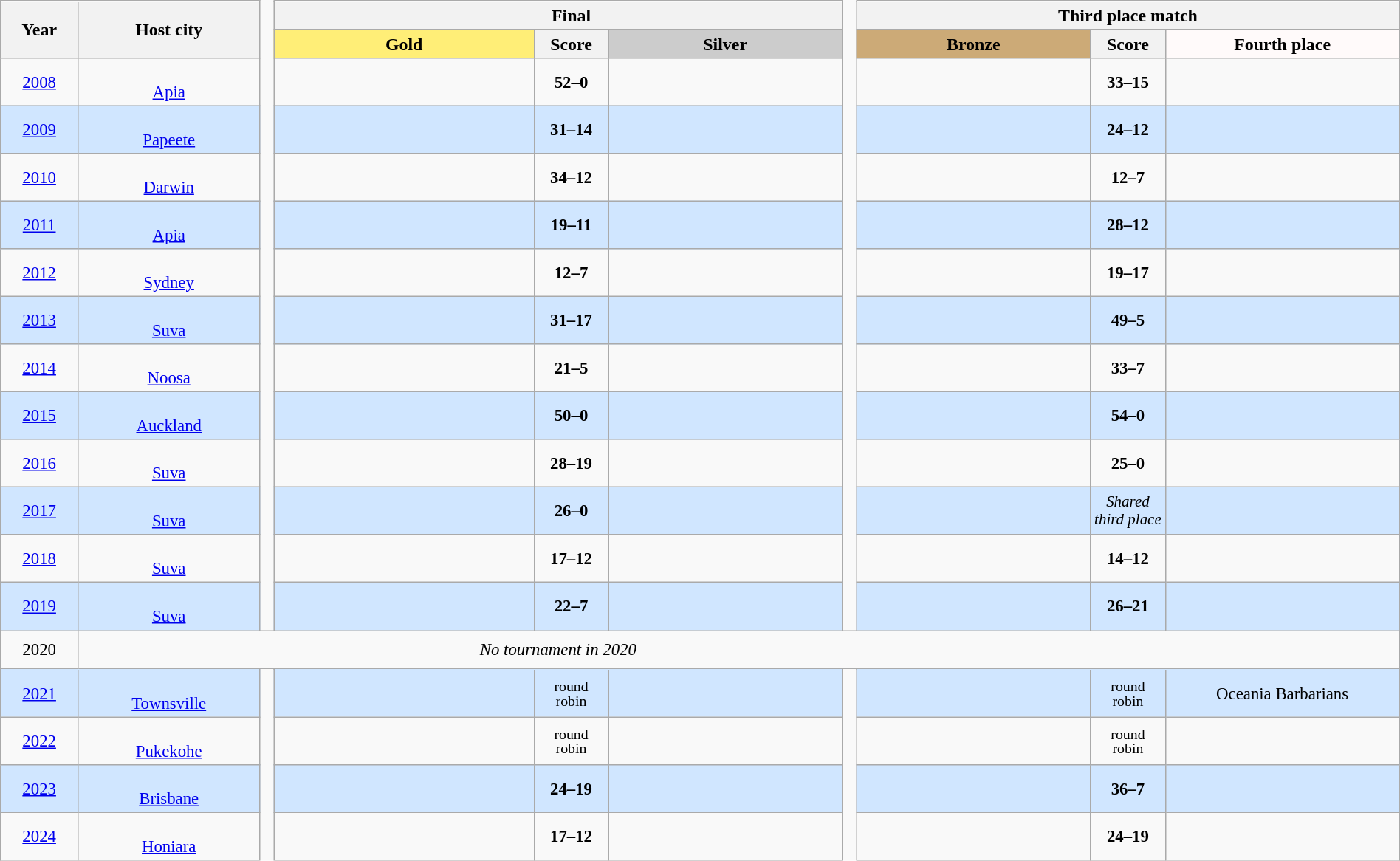<table class="wikitable" style="text-align:center; font-size:95%; width:100%">
<tr style="height:0;">
<td colspan="2" style="border-bottom:1px solid transparent;padding:0;"></td>
<td rowspan="15" style="width:0.5em;border-top:1px solid transparent;padding:0;"></td>
<td colspan="3" style="border-bottom:1px solid transparent;padding:0;"></td>
<td rowspan="15" style="width:0.5em;border-top:1px solid transparent;padding:0;"></td>
<td colspan="3" style="border-bottom:1px solid transparent;padding:0;"></td>
</tr>
<tr style="font-size:105%;">
<th rowspan="2" style="width:2.5em;">Year</th>
<th rowspan="2" style="width:6.5em;">Host city</th>
<th style="border-right:0px solid transparent;"></th>
<th style="border:none;">Final</th>
<th style="border-left:0px solid transparent;"></th>
<th colspan="3">Third place match</th>
</tr>
<tr style="font-size:105%;">
<th style="width:9.5em;background:#fe7;;">Gold</th>
<th style="width:2.0em;">Score</th>
<th style="width:8.5em;background:#ccc;;">Silver</th>
<th style="width:8.5em;background:#ca7;;">Bronze</th>
<th style="width:2.0em;">Score</th>
<th style="width:8.5em;background:snow;;">Fourth place</th>
</tr>
<tr>
<td><a href='#'>2008</a></td>
<td><br><a href='#'>Apia</a></td>
<td><strong></strong></td>
<td><strong>52–0</strong></td>
<td></td>
<td></td>
<td><strong>33–15</strong></td>
<td></td>
</tr>
<tr style="background: #D0E6FF;">
<td><a href='#'>2009</a></td>
<td><br><a href='#'>Papeete</a></td>
<td><strong></strong></td>
<td><strong>31–14</strong></td>
<td></td>
<td></td>
<td><strong>24–12</strong></td>
<td></td>
</tr>
<tr>
<td><a href='#'>2010</a></td>
<td><br><a href='#'>Darwin</a></td>
<td><strong></strong></td>
<td><strong>34–12</strong></td>
<td></td>
<td></td>
<td><strong>12–7</strong></td>
<td></td>
</tr>
<tr style="background: #D0E6FF;">
<td><a href='#'>2011</a></td>
<td><br><a href='#'>Apia</a></td>
<td><strong></strong></td>
<td><strong>19–11</strong></td>
<td></td>
<td></td>
<td><strong>28–12</strong></td>
<td></td>
</tr>
<tr>
<td><a href='#'>2012</a></td>
<td><br><a href='#'>Sydney</a></td>
<td><strong></strong></td>
<td><strong>12–7</strong></td>
<td></td>
<td></td>
<td><strong>19–17</strong></td>
<td></td>
</tr>
<tr style="background: #D0E6FF;">
<td><a href='#'>2013</a></td>
<td><br><a href='#'>Suva</a></td>
<td><strong></strong></td>
<td><strong>31–17</strong></td>
<td></td>
<td></td>
<td><strong>49–5</strong></td>
<td></td>
</tr>
<tr>
<td><a href='#'>2014</a></td>
<td><br><a href='#'>Noosa</a></td>
<td><strong></strong></td>
<td><strong>21–5</strong></td>
<td></td>
<td></td>
<td><strong>33–7</strong></td>
<td></td>
</tr>
<tr style="background: #D0E6FF;">
<td><a href='#'>2015</a></td>
<td><br><a href='#'>Auckland</a></td>
<td><strong></strong></td>
<td><strong>50–0</strong></td>
<td></td>
<td></td>
<td><strong>54–0</strong></td>
<td></td>
</tr>
<tr>
<td><a href='#'>2016</a></td>
<td><br><a href='#'>Suva</a></td>
<td><strong></strong></td>
<td><strong>28–19</strong></td>
<td></td>
<td></td>
<td><strong>25–0</strong></td>
<td></td>
</tr>
<tr style="background: #D0E6FF;">
<td><a href='#'>2017</a></td>
<td><br><a href='#'>Suva</a></td>
<td><strong></strong></td>
<td><strong>26–0</strong></td>
<td></td>
<td></td>
<td style="line-height:1.2; font-size:92%;"><em>Shared third place</em></td>
<td></td>
</tr>
<tr>
<td><a href='#'>2018</a></td>
<td><br><a href='#'>Suva</a></td>
<td><strong></strong></td>
<td><strong>17–12</strong></td>
<td></td>
<td></td>
<td><strong>14–12</strong></td>
<td></td>
</tr>
<tr style="background: #D0E6FF;">
<td><a href='#'>2019</a></td>
<td><br><a href='#'>Suva</a></td>
<td><strong></strong></td>
<td><strong>22–7</strong></td>
<td></td>
<td></td>
<td><strong>26–21</strong></td>
<td></td>
</tr>
<tr>
<td style="padding-top:0.5em;padding-bottom:0.5em;">2020</td>
<td colspan="2" style="border-right:1px solid transparent;"></td>
<td colspan="3" style="border-left:1px solid transparent;border-right:1px solid transparent;"><em>No tournament in 2020</em></td>
<td colspan="4" style="border-left:1px solid transparent;"></td>
</tr>
<tr style="height:0px;">
<td colspan="2" style="border-bottom:1px solid transparent;padding:0;"></td>
<td rowspan="100%" style="width:0.5em;border-bottom:1px solid transparent;padding:0;"></td>
<td colspan="3" style="border-bottom:1px solid transparent;padding:0;"></td>
<td rowspan="100%" style="width:0.5em;border-bottom:1px solid transparent;padding:0;"></td>
<td colspan="3" style="border-bottom:1px solid transparent;padding:0;"></td>
</tr>
<tr style="background: #D0E6FF;">
<td><a href='#'>2021</a></td>
<td><br><a href='#'>Townsville</a></td>
<td><strong></strong></td>
<td style="line-height:1; font-size:87%;">round<br>robin</td>
<td></td>
<td></td>
<td style="line-height:1; font-size:87%;">round<br>robin</td>
<td>Oceania Barbarians</td>
</tr>
<tr>
<td><a href='#'>2022</a></td>
<td><br><a href='#'>Pukekohe</a></td>
<td><strong></strong></td>
<td style="line-height:1; font-size:87%;">round<br>robin</td>
<td></td>
<td></td>
<td style="line-height:1; font-size:87%;">round<br>robin</td>
<td></td>
</tr>
<tr style="background: #D0E6FF;">
<td><a href='#'>2023</a></td>
<td><br><a href='#'>Brisbane</a></td>
<td><strong></strong></td>
<td><strong>24–19</strong></td>
<td></td>
<td></td>
<td><strong>36–7</strong></td>
<td></td>
</tr>
<tr>
<td><a href='#'>2024</a></td>
<td><br><a href='#'>Honiara</a></td>
<td><strong></strong></td>
<td><strong>17–12</strong></td>
<td></td>
<td></td>
<td><strong>24–19</strong></td>
<td></td>
</tr>
</table>
